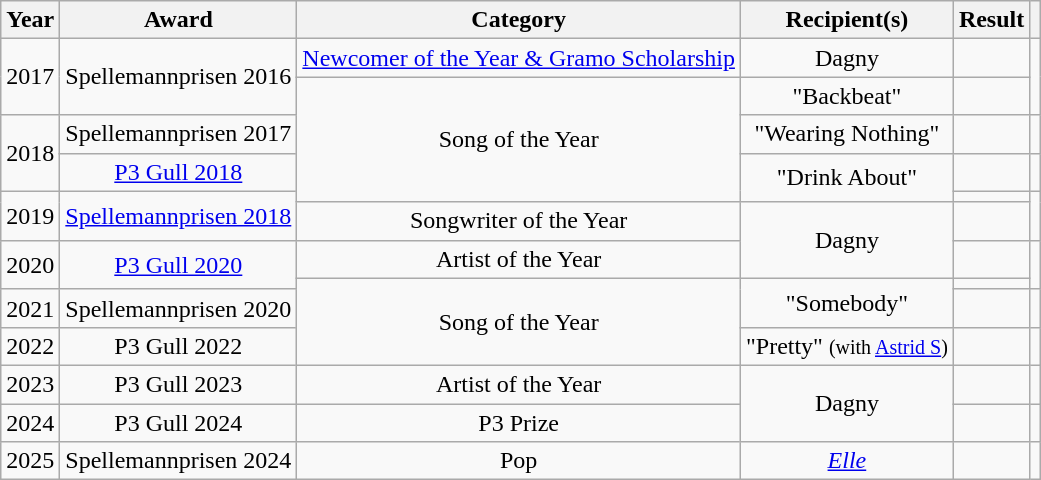<table class="wikitable plainrowheaders" style="text-align:center;">
<tr>
<th>Year</th>
<th>Award</th>
<th>Category</th>
<th>Recipient(s)</th>
<th>Result</th>
<th scope="row"></th>
</tr>
<tr>
<td rowspan="2">2017</td>
<td rowspan="2">Spellemannprisen 2016</td>
<td><a href='#'>Newcomer of the Year & Gramo Scholarship</a></td>
<td>Dagny</td>
<td></td>
<td rowspan="2" style="text-align:center;"></td>
</tr>
<tr>
<td rowspan="4">Song of the Year</td>
<td>"Backbeat"</td>
<td></td>
</tr>
<tr>
<td rowspan="2">2018</td>
<td>Spellemannprisen 2017</td>
<td>"Wearing Nothing"</td>
<td></td>
<td></td>
</tr>
<tr>
<td><a href='#'>P3 Gull 2018</a></td>
<td rowspan="2">"Drink About"</td>
<td></td>
<td></td>
</tr>
<tr>
<td rowspan="2">2019</td>
<td rowspan="2"><a href='#'>Spellemannprisen 2018</a></td>
<td></td>
<td rowspan="2"></td>
</tr>
<tr>
<td>Songwriter of the Year</td>
<td rowspan="2">Dagny</td>
<td></td>
</tr>
<tr>
<td rowspan="2">2020</td>
<td rowspan="2"><a href='#'>P3 Gull 2020</a></td>
<td>Artist of the Year</td>
<td></td>
<td rowspan="2"></td>
</tr>
<tr>
<td rowspan="3">Song of the Year</td>
<td rowspan="2">"Somebody"</td>
<td></td>
</tr>
<tr>
<td>2021</td>
<td>Spellemannprisen 2020</td>
<td></td>
<td></td>
</tr>
<tr>
<td>2022</td>
<td>P3 Gull 2022</td>
<td>"Pretty" <small>(with <a href='#'>Astrid S</a>)</small></td>
<td></td>
<td></td>
</tr>
<tr>
<td>2023</td>
<td>P3 Gull 2023</td>
<td>Artist of the Year</td>
<td rowspan="2">Dagny</td>
<td></td>
<td></td>
</tr>
<tr>
<td>2024</td>
<td>P3 Gull 2024</td>
<td>P3 Prize</td>
<td></td>
<td></td>
</tr>
<tr>
<td>2025</td>
<td>Spellemannprisen 2024</td>
<td>Pop</td>
<td><em><a href='#'>Elle</a></em></td>
<td></td>
<td style="text-align:center;"></td>
</tr>
</table>
